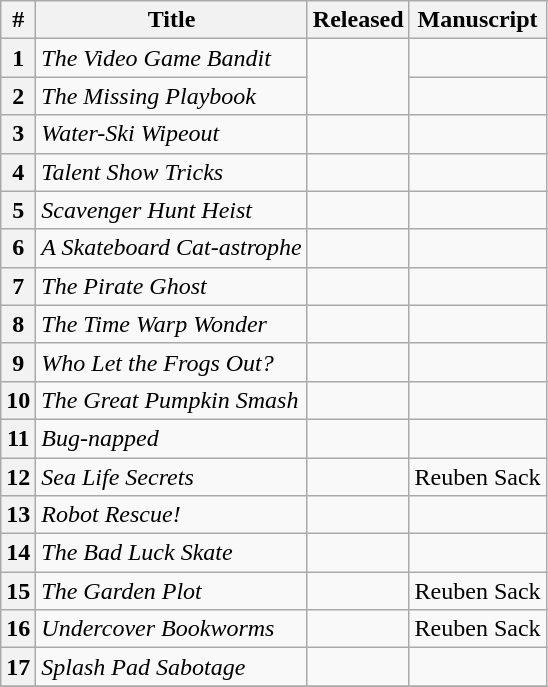<table class="wikitable">
<tr>
<th>#</th>
<th>Title</th>
<th>Released</th>
<th>Manuscript</th>
</tr>
<tr>
<th>1</th>
<td><em>The Video Game Bandit</em></td>
<td rowspan="2"></td>
<td></td>
</tr>
<tr>
<th>2</th>
<td><em>The Missing Playbook</em></td>
<td></td>
</tr>
<tr>
<th>3</th>
<td><em>Water-Ski Wipeout</em></td>
<td></td>
<td></td>
</tr>
<tr>
<th>4</th>
<td><em>Talent Show Tricks</em></td>
<td></td>
<td></td>
</tr>
<tr>
<th>5</th>
<td><em>Scavenger Hunt Heist</em></td>
<td></td>
<td></td>
</tr>
<tr>
<th>6</th>
<td><em>A Skateboard Cat-astrophe</em></td>
<td></td>
<td></td>
</tr>
<tr>
<th>7</th>
<td><em>The Pirate Ghost</em></td>
<td></td>
<td></td>
</tr>
<tr>
<th>8</th>
<td><em>The Time Warp Wonder</em></td>
<td></td>
<td></td>
</tr>
<tr>
<th>9</th>
<td><em>Who Let the Frogs Out?</em></td>
<td></td>
<td></td>
</tr>
<tr>
<th>10</th>
<td><em>The Great Pumpkin Smash</em></td>
<td></td>
<td></td>
</tr>
<tr>
<th>11</th>
<td><em>Bug-napped</em></td>
<td></td>
<td></td>
</tr>
<tr>
<th>12</th>
<td><em>Sea Life Secrets</em></td>
<td></td>
<td>Reuben Sack</td>
</tr>
<tr>
<th>13</th>
<td><em>Robot Rescue!</em></td>
<td></td>
<td></td>
</tr>
<tr>
<th>14</th>
<td><em>The Bad Luck Skate</em></td>
<td></td>
<td></td>
</tr>
<tr>
<th>15</th>
<td><em>The Garden Plot</em></td>
<td></td>
<td>Reuben Sack</td>
</tr>
<tr>
<th>16</th>
<td><em>Undercover Bookworms</em></td>
<td></td>
<td>Reuben Sack</td>
</tr>
<tr>
<th>17</th>
<td><em>Splash Pad Sabotage</em></td>
<td></td>
<td></td>
</tr>
<tr>
</tr>
</table>
